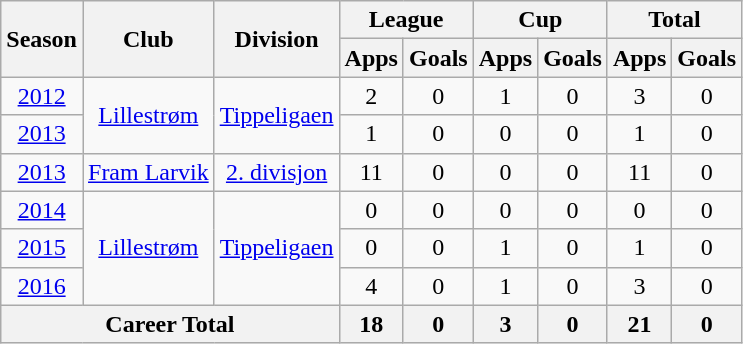<table class="wikitable" style="text-align: center;">
<tr>
<th rowspan="2">Season</th>
<th rowspan="2">Club</th>
<th rowspan="2">Division</th>
<th colspan="2">League</th>
<th colspan="2">Cup</th>
<th colspan="2">Total</th>
</tr>
<tr>
<th>Apps</th>
<th>Goals</th>
<th>Apps</th>
<th>Goals</th>
<th>Apps</th>
<th>Goals</th>
</tr>
<tr>
<td><a href='#'>2012</a></td>
<td rowspan="2" valign="center"><a href='#'>Lillestrøm</a></td>
<td rowspan="2" valign="center"><a href='#'>Tippeligaen</a></td>
<td>2</td>
<td>0</td>
<td>1</td>
<td>0</td>
<td>3</td>
<td>0</td>
</tr>
<tr>
<td><a href='#'>2013</a></td>
<td>1</td>
<td>0</td>
<td>0</td>
<td>0</td>
<td>1</td>
<td>0</td>
</tr>
<tr>
<td><a href='#'>2013</a></td>
<td rowspan="1" valign="center"><a href='#'>Fram Larvik</a></td>
<td rowspan="1" valign="center"><a href='#'>2. divisjon</a></td>
<td>11</td>
<td>0</td>
<td>0</td>
<td>0</td>
<td>11</td>
<td>0</td>
</tr>
<tr>
<td><a href='#'>2014</a></td>
<td rowspan="3" valign="center"><a href='#'>Lillestrøm</a></td>
<td rowspan="3" valign="center"><a href='#'>Tippeligaen</a></td>
<td>0</td>
<td>0</td>
<td>0</td>
<td>0</td>
<td>0</td>
<td>0</td>
</tr>
<tr>
<td><a href='#'>2015</a></td>
<td>0</td>
<td>0</td>
<td>1</td>
<td>0</td>
<td>1</td>
<td>0</td>
</tr>
<tr>
<td><a href='#'>2016</a></td>
<td>4</td>
<td>0</td>
<td>1</td>
<td>0</td>
<td>3</td>
<td>0</td>
</tr>
<tr>
<th colspan="3">Career Total</th>
<th>18</th>
<th>0</th>
<th>3</th>
<th>0</th>
<th>21</th>
<th>0</th>
</tr>
</table>
